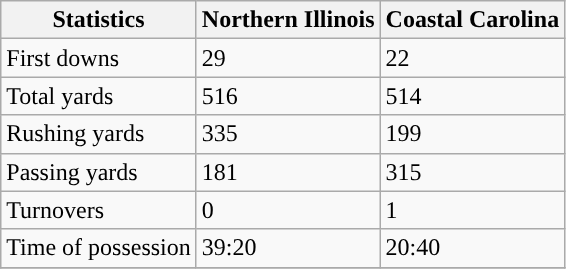<table class="wikitable">
<tr>
<th>Statistics</th>
<th>Northern Illinois</th>
<th>Coastal Carolina</th>
</tr>
<tr>
<td>First downs</td>
<td>29</td>
<td>22</td>
</tr>
<tr>
<td>Total yards</td>
<td>516</td>
<td>514</td>
</tr>
<tr>
<td>Rushing yards</td>
<td>335</td>
<td>199</td>
</tr>
<tr>
<td>Passing yards</td>
<td>181</td>
<td>315</td>
</tr>
<tr>
<td>Turnovers</td>
<td>0</td>
<td>1</td>
</tr>
<tr>
<td>Time of possession</td>
<td>39:20</td>
<td>20:40</td>
</tr>
<tr>
</tr>
</table>
